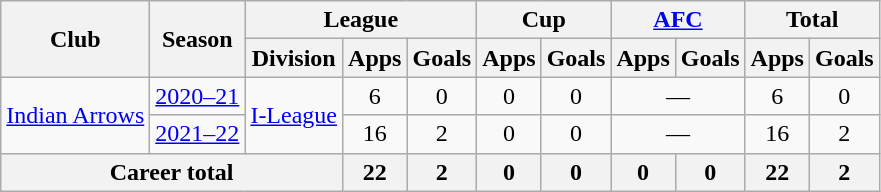<table class=wikitable style=text-align:center>
<tr>
<th rowspan=2>Club</th>
<th rowspan=2>Season</th>
<th colspan=3>League</th>
<th colspan=2>Cup</th>
<th colspan=2><a href='#'>AFC</a></th>
<th colspan=2>Total</th>
</tr>
<tr>
<th>Division</th>
<th>Apps</th>
<th>Goals</th>
<th>Apps</th>
<th>Goals</th>
<th>Apps</th>
<th>Goals</th>
<th>Apps</th>
<th>Goals</th>
</tr>
<tr>
<td rowspan="2"><a href='#'>Indian Arrows</a></td>
<td><a href='#'>2020–21</a></td>
<td rowspan="2"><a href='#'>I-League</a></td>
<td>6</td>
<td>0</td>
<td>0</td>
<td>0</td>
<td colspan="2">—</td>
<td>6</td>
<td>0</td>
</tr>
<tr>
<td><a href='#'>2021–22</a></td>
<td>16</td>
<td>2</td>
<td>0</td>
<td>0</td>
<td colspan="2">—</td>
<td>16</td>
<td>2</td>
</tr>
<tr>
<th colspan="3">Career total</th>
<th>22</th>
<th>2</th>
<th>0</th>
<th>0</th>
<th>0</th>
<th>0</th>
<th>22</th>
<th>2</th>
</tr>
</table>
